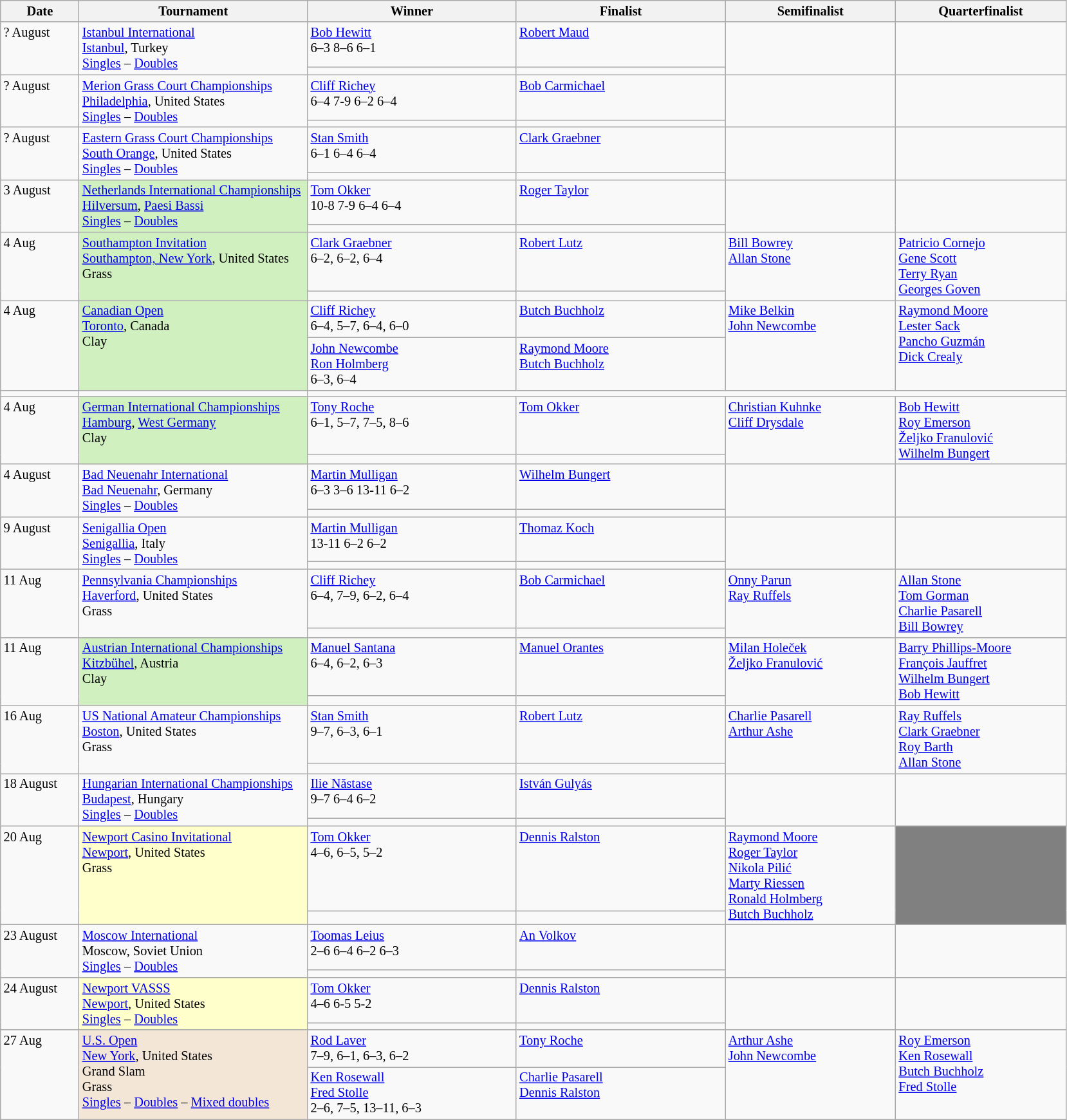<table class="wikitable" style="font-size:85%;">
<tr>
<th width="75">Date</th>
<th width="230">Tournament</th>
<th width="210">Winner</th>
<th width="210">Finalist</th>
<th width="170">Semifinalist</th>
<th width="170">Quarterfinalist</th>
</tr>
<tr valign=top>
<td rowspan=2>? August</td>
<td rowspan=2><a href='#'>Istanbul International</a><br><a href='#'>Istanbul</a>, Turkey<br><a href='#'>Singles</a> – <a href='#'>Doubles</a></td>
<td> <a href='#'>Bob Hewitt</a><br>6–3 8–6 6–1</td>
<td> <a href='#'>Robert Maud</a></td>
<td rowspan=2></td>
<td rowspan=2></td>
</tr>
<tr valign=top>
<td></td>
<td></td>
</tr>
<tr valign=top>
<td rowspan=2>? August</td>
<td rowspan=2><a href='#'>Merion Grass Court Championships</a><br><a href='#'>Philadelphia</a>, United States<br><a href='#'>Singles</a> – <a href='#'>Doubles</a></td>
<td> <a href='#'>Cliff Richey</a><br>6–4 7-9 6–2 6–4</td>
<td> <a href='#'>Bob Carmichael</a></td>
<td rowspan=2></td>
<td rowspan=2></td>
</tr>
<tr valign=top>
<td></td>
<td></td>
</tr>
<tr valign=top>
<td rowspan=2>? August</td>
<td rowspan=2><a href='#'>Eastern Grass Court Championships</a><br><a href='#'>South Orange</a>, United States<br><a href='#'>Singles</a> – <a href='#'>Doubles</a></td>
<td> <a href='#'>Stan Smith</a><br>6–1 6–4 6–4</td>
<td> <a href='#'>Clark Graebner</a></td>
<td rowspan=2></td>
<td rowspan=2></td>
</tr>
<tr valign=top>
<td></td>
<td></td>
</tr>
<tr valign=top>
<td rowspan=2>3 August</td>
<td style="background:#d0f0c0;" rowspan=2><a href='#'>Netherlands International Championships</a><br> <a href='#'>Hilversum</a>, <a href='#'>Paesi Bassi</a><br><a href='#'>Singles</a> – <a href='#'>Doubles</a></td>
<td> <a href='#'>Tom Okker</a><br>10-8 7-9 6–4 6–4</td>
<td> <a href='#'>Roger Taylor</a></td>
<td rowspan="2"></td>
<td rowspan=2></td>
</tr>
<tr valign=top>
<td></td>
<td></td>
</tr>
<tr valign=top>
<td rowspan=2>4 Aug</td>
<td style="background:#d0f0c0;" rowspan=2><a href='#'>Southampton Invitation</a><br><a href='#'>Southampton, New York</a>, United States<br>Grass</td>
<td> <a href='#'>Clark Graebner</a> <br>6–2, 6–2, 6–4</td>
<td> <a href='#'>Robert Lutz</a></td>
<td rowspan=2> <a href='#'>Bill Bowrey</a> <br>  <a href='#'>Allan Stone</a></td>
<td rowspan=2> <a href='#'>Patricio Cornejo</a> <br>  <a href='#'>Gene Scott</a> <br>  <a href='#'>Terry Ryan</a> <br>  <a href='#'>Georges Goven</a></td>
</tr>
<tr valign=top>
<td></td>
<td></td>
</tr>
<tr valign=top>
<td rowspan=2>4 Aug</td>
<td style="background:#d0f0c0;" rowspan=2><a href='#'>Canadian Open</a><br><a href='#'>Toronto</a>, Canada<br>Clay</td>
<td> <a href='#'>Cliff Richey</a> <br>6–4, 5–7, 6–4, 6–0</td>
<td> <a href='#'>Butch Buchholz</a></td>
<td rowspan=2> <a href='#'>Mike Belkin</a> <br>  <a href='#'>John Newcombe</a></td>
<td rowspan=2> <a href='#'>Raymond Moore</a> <br>  <a href='#'>Lester Sack</a> <br>  <a href='#'>Pancho Guzmán</a> <br>  <a href='#'>Dick Crealy</a></td>
</tr>
<tr valign=top>
<td> <a href='#'>John Newcombe</a> <br> <a href='#'>Ron Holmberg</a> <br>6–3, 6–4</td>
<td> <a href='#'>Raymond Moore</a><br> <a href='#'>Butch Buchholz</a></td>
</tr>
<tr valign=top>
<td></td>
<td></td>
</tr>
<tr valign=top>
<td rowspan=2>4 Aug</td>
<td style="background:#d0f0c0;" rowspan="2"><a href='#'>German International Championships</a><br><a href='#'>Hamburg</a>, <a href='#'>West Germany</a><br>Clay</td>
<td> <a href='#'>Tony Roche</a><br>6–1, 5–7, 7–5, 8–6</td>
<td> <a href='#'>Tom Okker</a></td>
<td rowspan=2> <a href='#'>Christian Kuhnke</a> <br>  <a href='#'>Cliff Drysdale</a></td>
<td rowspan=2> <a href='#'>Bob Hewitt</a> <br>  <a href='#'>Roy Emerson</a> <br>  <a href='#'>Željko Franulović</a> <br>  <a href='#'>Wilhelm Bungert</a></td>
</tr>
<tr valign=top>
<td></td>
<td></td>
</tr>
<tr valign=top>
<td rowspan=2>4 August</td>
<td rowspan=2><a href='#'>Bad Neuenahr International</a><br><a href='#'>Bad Neuenahr</a>, Germany<br><a href='#'>Singles</a> – <a href='#'>Doubles</a></td>
<td> <a href='#'>Martin Mulligan</a><br>6–3 3–6 13-11 6–2</td>
<td> <a href='#'>Wilhelm Bungert</a></td>
<td rowspan=2></td>
<td rowspan=2></td>
</tr>
<tr valign=top>
<td></td>
<td></td>
</tr>
<tr valign=top>
<td rowspan=2>9 August</td>
<td rowspan=2><a href='#'>Senigallia Open</a><br><a href='#'>Senigallia</a>, Italy<br><a href='#'>Singles</a> – <a href='#'>Doubles</a></td>
<td> <a href='#'>Martin Mulligan</a><br>13-11 6–2 6–2</td>
<td> <a href='#'>Thomaz Koch</a></td>
<td rowspan=2></td>
<td rowspan=2></td>
</tr>
<tr valign=top>
<td></td>
<td></td>
</tr>
<tr valign=top>
<td rowspan=2>11 Aug</td>
<td rowspan=2><a href='#'>Pennsylvania Championships</a><br><a href='#'>Haverford</a>, United States<br>Grass</td>
<td> <a href='#'>Cliff Richey</a> <br>6–4, 7–9, 6–2, 6–4</td>
<td> <a href='#'>Bob Carmichael</a></td>
<td rowspan=2> <a href='#'>Onny Parun</a> <br>  <a href='#'>Ray Ruffels</a></td>
<td rowspan=2> <a href='#'>Allan Stone</a> <br>  <a href='#'>Tom Gorman</a> <br>  <a href='#'>Charlie Pasarell</a> <br>  <a href='#'>Bill Bowrey</a></td>
</tr>
<tr valign=top>
<td></td>
<td></td>
</tr>
<tr valign=top>
<td rowspan=2>11 Aug</td>
<td style="background:#d0f0c0;" rowspan=2><a href='#'>Austrian International Championships</a><br><a href='#'>Kitzbühel</a>, Austria<br>Clay</td>
<td> <a href='#'>Manuel Santana</a><br>6–4, 6–2, 6–3</td>
<td> <a href='#'>Manuel Orantes</a></td>
<td rowspan=2> <a href='#'>Milan Holeček</a> <br>  <a href='#'>Željko Franulović</a></td>
<td rowspan=2> <a href='#'>Barry Phillips-Moore</a> <br>  <a href='#'>François Jauffret</a> <br>  <a href='#'>Wilhelm Bungert</a> <br>  <a href='#'>Bob Hewitt</a></td>
</tr>
<tr valign=top>
<td></td>
<td></td>
</tr>
<tr valign=top>
<td rowspan=2>16 Aug</td>
<td rowspan=2><a href='#'>US National Amateur Championships</a><br><a href='#'>Boston</a>, United States<br>Grass</td>
<td> <a href='#'>Stan Smith</a> <br>9–7, 6–3, 6–1</td>
<td> <a href='#'>Robert Lutz</a></td>
<td rowspan=2> <a href='#'>Charlie Pasarell</a> <br>  <a href='#'>Arthur Ashe</a></td>
<td rowspan=2> <a href='#'>Ray Ruffels</a> <br>  <a href='#'>Clark Graebner</a> <br>  <a href='#'>Roy Barth</a> <br>  <a href='#'>Allan Stone</a></td>
</tr>
<tr valign=top>
<td></td>
<td></td>
</tr>
<tr valign=top>
<td rowspan=2>18 August</td>
<td rowspan=2><a href='#'>Hungarian International Championships</a><br><a href='#'>Budapest</a>, Hungary<br><a href='#'>Singles</a> – <a href='#'>Doubles</a></td>
<td> <a href='#'>Ilie Năstase</a><br>9–7 6–4 6–2</td>
<td>  <a href='#'>István Gulyás</a></td>
<td rowspan=2></td>
<td rowspan=2></td>
</tr>
<tr valign=top>
<td></td>
<td></td>
</tr>
<tr valign=top>
<td rowspan=2>20 Aug</td>
<td style="background:#ffc;" rowspan=2><a href='#'>Newport Casino Invitational</a><br><a href='#'>Newport</a>, United States<br>Grass</td>
<td> <a href='#'>Tom Okker</a> <br>4–6, 6–5, 5–2</td>
<td> <a href='#'>Dennis Ralston</a></td>
<td rowspan=2> <a href='#'>Raymond Moore</a> <br>   <a href='#'>Roger Taylor</a> <br>  <a href='#'>Nikola Pilić</a> <br>  <a href='#'>Marty Riessen</a> <br>  <a href='#'>Ronald Holmberg</a> <br>  <a href='#'>Butch Buchholz</a></td>
<td style="background:grey" rowspan=2></td>
</tr>
<tr valign=top>
<td></td>
<td></td>
</tr>
<tr valign=top>
<td rowspan=2>23 August</td>
<td rowspan=2><a href='#'>Moscow International</a><br>Moscow, Soviet Union<br><a href='#'>Singles</a> – <a href='#'>Doubles</a></td>
<td> <a href='#'>Toomas Leius</a><br>2–6 6–4 6–2 6–3</td>
<td> <a href='#'>An Volkov</a></td>
<td rowspan="2"></td>
<td rowspan=2></td>
</tr>
<tr valign=top>
<td></td>
<td></td>
</tr>
<tr valign=top>
<td rowspan=2>24 August</td>
<td style="background:#ffc;" rowspan=2><a href='#'>Newport VASSS</a><br><a href='#'>Newport</a>, United States<br><a href='#'>Singles</a> – <a href='#'>Doubles</a></td>
<td> <a href='#'>Tom Okker</a><br>4–6 6-5 5-2</td>
<td> <a href='#'>Dennis Ralston</a></td>
<td rowspan=2></td>
<td rowspan=2></td>
</tr>
<tr valign=top>
<td></td>
<td></td>
</tr>
<tr valign=top>
<td rowspan=2>27 Aug</td>
<td style="background:#F3E6D7" rowspan=2><a href='#'>U.S. Open</a> <br><a href='#'>New York</a>, United States<br>Grand Slam<br>Grass <br><a href='#'>Singles</a> – <a href='#'>Doubles</a> – <a href='#'>Mixed doubles</a></td>
<td> <a href='#'>Rod Laver</a> <br>7–9, 6–1, 6–3, 6–2</td>
<td> <a href='#'>Tony Roche</a></td>
<td rowspan=2> <a href='#'>Arthur Ashe</a> <br>  <a href='#'>John Newcombe</a></td>
<td rowspan=2> <a href='#'>Roy Emerson</a> <br>  <a href='#'>Ken Rosewall</a> <br>  <a href='#'>Butch Buchholz</a> <br>  <a href='#'>Fred Stolle</a></td>
</tr>
<tr valign=top>
<td> <a href='#'>Ken Rosewall</a><br> <a href='#'>Fred Stolle</a><br>2–6, 7–5, 13–11, 6–3</td>
<td> <a href='#'>Charlie Pasarell</a><br> <a href='#'>Dennis Ralston</a></td>
</tr>
</table>
